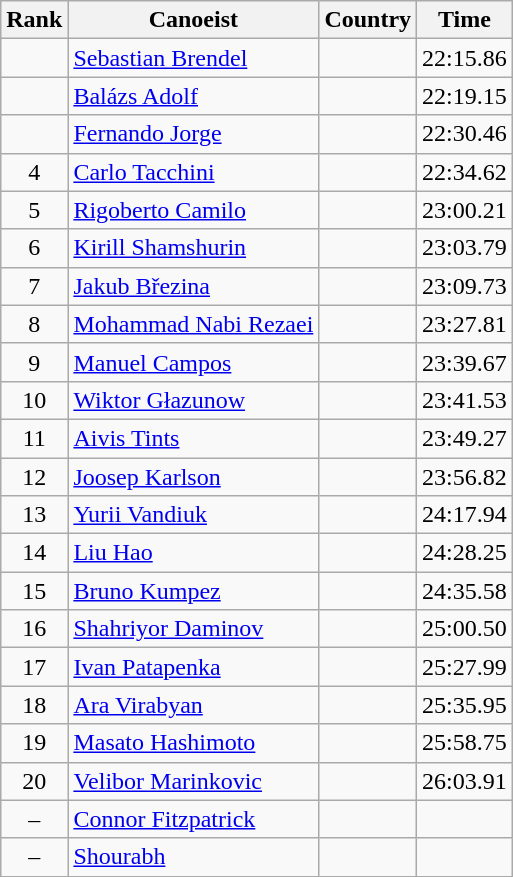<table class="wikitable" style="text-align:center">
<tr>
<th>Rank</th>
<th>Canoeist</th>
<th>Country</th>
<th>Time</th>
</tr>
<tr>
<td></td>
<td align="left"><a href='#'>Sebastian Brendel</a></td>
<td align="left"></td>
<td>22:15.86</td>
</tr>
<tr>
<td></td>
<td align="left"><a href='#'>Balázs Adolf</a></td>
<td align="left"></td>
<td>22:19.15</td>
</tr>
<tr>
<td></td>
<td align="left"><a href='#'>Fernando Jorge</a></td>
<td align="left"></td>
<td>22:30.46</td>
</tr>
<tr>
<td>4</td>
<td align="left"><a href='#'>Carlo Tacchini</a></td>
<td align="left"></td>
<td>22:34.62</td>
</tr>
<tr>
<td>5</td>
<td align="left"><a href='#'>Rigoberto Camilo</a></td>
<td align="left"></td>
<td>23:00.21</td>
</tr>
<tr>
<td>6</td>
<td align="left"><a href='#'>Kirill Shamshurin</a></td>
<td align="left"></td>
<td>23:03.79</td>
</tr>
<tr>
<td>7</td>
<td align="left"><a href='#'>Jakub Březina</a></td>
<td align="left"></td>
<td>23:09.73</td>
</tr>
<tr>
<td>8</td>
<td align="left"><a href='#'>Mohammad Nabi Rezaei</a></td>
<td align="left"></td>
<td>23:27.81</td>
</tr>
<tr>
<td>9</td>
<td align="left"><a href='#'>Manuel Campos</a></td>
<td align="left"></td>
<td>23:39.67</td>
</tr>
<tr>
<td>10</td>
<td align="left"><a href='#'>Wiktor Głazunow</a></td>
<td align="left"></td>
<td>23:41.53</td>
</tr>
<tr>
<td>11</td>
<td align="left"><a href='#'>Aivis Tints</a></td>
<td align="left"></td>
<td>23:49.27</td>
</tr>
<tr>
<td>12</td>
<td align="left"><a href='#'>Joosep Karlson</a></td>
<td align="left"></td>
<td>23:56.82</td>
</tr>
<tr>
<td>13</td>
<td align="left"><a href='#'>Yurii Vandiuk</a></td>
<td align="left"></td>
<td>24:17.94</td>
</tr>
<tr>
<td>14</td>
<td align="left"><a href='#'>Liu Hao</a></td>
<td align="left"></td>
<td>24:28.25</td>
</tr>
<tr>
<td>15</td>
<td align="left"><a href='#'>Bruno Kumpez</a></td>
<td align="left"></td>
<td>24:35.58</td>
</tr>
<tr>
<td>16</td>
<td align="left"><a href='#'>Shahriyor Daminov</a></td>
<td align="left"></td>
<td>25:00.50</td>
</tr>
<tr>
<td>17</td>
<td align="left"><a href='#'>Ivan Patapenka</a></td>
<td align="left"></td>
<td>25:27.99</td>
</tr>
<tr>
<td>18</td>
<td align="left"><a href='#'>Ara Virabyan</a></td>
<td align="left"></td>
<td>25:35.95</td>
</tr>
<tr>
<td>19</td>
<td align="left"><a href='#'>Masato Hashimoto</a></td>
<td align="left"></td>
<td>25:58.75</td>
</tr>
<tr>
<td>20</td>
<td align="left"><a href='#'>Velibor Marinkovic</a></td>
<td align="left"></td>
<td>26:03.91</td>
</tr>
<tr>
<td>–</td>
<td align="left"><a href='#'>Connor Fitzpatrick</a></td>
<td align="left"></td>
<td></td>
</tr>
<tr>
<td>–</td>
<td align="left"><a href='#'>Shourabh</a></td>
<td align="left"></td>
<td></td>
</tr>
</table>
